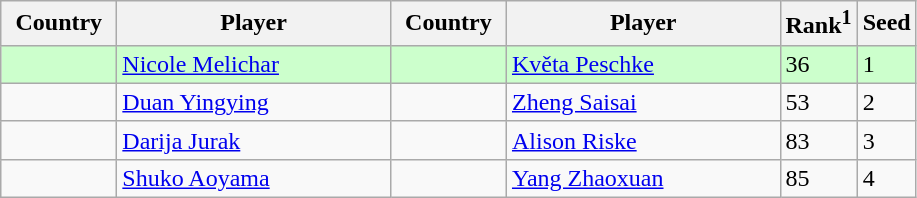<table class="sortable wikitable">
<tr>
<th width="70">Country</th>
<th width="175">Player</th>
<th width="70">Country</th>
<th width="175">Player</th>
<th>Rank<sup>1</sup></th>
<th>Seed</th>
</tr>
<tr style="background:#cfc;">
<td></td>
<td><a href='#'>Nicole Melichar</a></td>
<td></td>
<td><a href='#'>Květa Peschke</a></td>
<td>36</td>
<td>1</td>
</tr>
<tr>
<td></td>
<td><a href='#'>Duan Yingying</a></td>
<td></td>
<td><a href='#'>Zheng Saisai</a></td>
<td>53</td>
<td>2</td>
</tr>
<tr>
<td></td>
<td><a href='#'>Darija Jurak</a></td>
<td></td>
<td><a href='#'>Alison Riske</a></td>
<td>83</td>
<td>3</td>
</tr>
<tr>
<td></td>
<td><a href='#'>Shuko Aoyama</a></td>
<td></td>
<td><a href='#'>Yang Zhaoxuan</a></td>
<td>85</td>
<td>4</td>
</tr>
</table>
